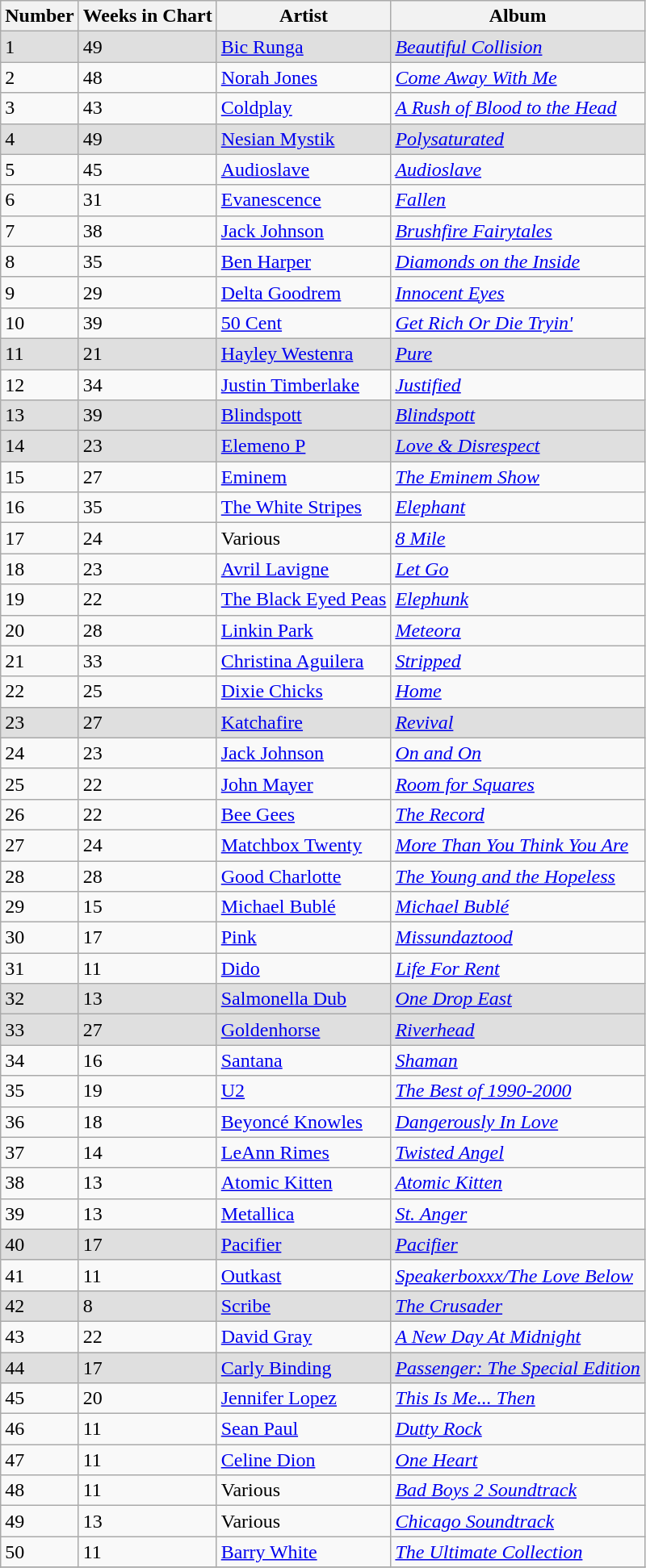<table class="wikitable">
<tr>
<th>Number</th>
<th>Weeks in Chart</th>
<th>Artist</th>
<th>Album</th>
</tr>
<tr bgcolor="#DFDFDF">
<td>1</td>
<td>49</td>
<td><a href='#'>Bic Runga</a></td>
<td><em><a href='#'>Beautiful Collision</a></em></td>
</tr>
<tr>
<td>2</td>
<td>48</td>
<td><a href='#'>Norah Jones</a></td>
<td><em><a href='#'>Come Away With Me</a></em></td>
</tr>
<tr>
<td>3</td>
<td>43</td>
<td><a href='#'>Coldplay</a></td>
<td><em><a href='#'>A Rush of Blood to the Head</a></em></td>
</tr>
<tr bgcolor="#DFDFDF">
<td>4</td>
<td>49</td>
<td><a href='#'>Nesian Mystik</a></td>
<td><em><a href='#'>Polysaturated</a></em></td>
</tr>
<tr>
<td>5</td>
<td>45</td>
<td><a href='#'>Audioslave</a></td>
<td><em><a href='#'>Audioslave</a></em></td>
</tr>
<tr>
<td>6</td>
<td>31</td>
<td><a href='#'>Evanescence</a></td>
<td><em><a href='#'>Fallen</a></em></td>
</tr>
<tr>
<td>7</td>
<td>38</td>
<td><a href='#'>Jack Johnson</a></td>
<td><em><a href='#'>Brushfire Fairytales</a></em></td>
</tr>
<tr>
<td>8</td>
<td>35</td>
<td><a href='#'>Ben Harper</a></td>
<td><em><a href='#'>Diamonds on the Inside</a></em></td>
</tr>
<tr>
<td>9</td>
<td>29</td>
<td><a href='#'>Delta Goodrem</a></td>
<td><em><a href='#'>Innocent Eyes</a></em></td>
</tr>
<tr>
<td>10</td>
<td>39</td>
<td><a href='#'>50 Cent</a></td>
<td><em><a href='#'>Get Rich Or Die Tryin'</a></em></td>
</tr>
<tr bgcolor="#DFDFDF">
<td>11</td>
<td>21</td>
<td><a href='#'>Hayley Westenra</a></td>
<td><em><a href='#'>Pure</a></em></td>
</tr>
<tr>
<td>12</td>
<td>34</td>
<td><a href='#'>Justin Timberlake</a></td>
<td><em><a href='#'>Justified</a></em></td>
</tr>
<tr bgcolor="#DFDFDF">
<td>13</td>
<td>39</td>
<td><a href='#'>Blindspott</a></td>
<td><em><a href='#'>Blindspott</a></em></td>
</tr>
<tr bgcolor="#DFDFDF">
<td>14</td>
<td>23</td>
<td><a href='#'>Elemeno P</a></td>
<td><em><a href='#'>Love & Disrespect</a></em></td>
</tr>
<tr>
<td>15</td>
<td>27</td>
<td><a href='#'>Eminem</a></td>
<td><em><a href='#'>The Eminem Show</a></em></td>
</tr>
<tr>
<td>16</td>
<td>35</td>
<td><a href='#'>The White Stripes</a></td>
<td><em><a href='#'>Elephant</a></em></td>
</tr>
<tr>
<td>17</td>
<td>24</td>
<td>Various</td>
<td><em><a href='#'>8 Mile</a></em></td>
</tr>
<tr>
<td>18</td>
<td>23</td>
<td><a href='#'>Avril Lavigne</a></td>
<td><em><a href='#'>Let Go</a></em></td>
</tr>
<tr>
<td>19</td>
<td>22</td>
<td><a href='#'>The Black Eyed Peas</a></td>
<td><em><a href='#'>Elephunk</a></em></td>
</tr>
<tr>
<td>20</td>
<td>28</td>
<td><a href='#'>Linkin Park</a></td>
<td><em><a href='#'>Meteora</a></em></td>
</tr>
<tr>
<td>21</td>
<td>33</td>
<td><a href='#'>Christina Aguilera</a></td>
<td><em><a href='#'>Stripped</a></em></td>
</tr>
<tr>
<td>22</td>
<td>25</td>
<td><a href='#'>Dixie Chicks</a></td>
<td><em><a href='#'>Home</a></em></td>
</tr>
<tr bgcolor="#DFDFDF">
<td>23</td>
<td>27</td>
<td><a href='#'>Katchafire</a></td>
<td><em><a href='#'>Revival</a></em></td>
</tr>
<tr>
<td>24</td>
<td>23</td>
<td><a href='#'>Jack Johnson</a></td>
<td><em><a href='#'>On and On</a></em></td>
</tr>
<tr>
<td>25</td>
<td>22</td>
<td><a href='#'>John Mayer</a></td>
<td><em><a href='#'>Room for Squares</a></em></td>
</tr>
<tr>
<td>26</td>
<td>22</td>
<td><a href='#'>Bee Gees</a></td>
<td><em><a href='#'>The Record</a></em></td>
</tr>
<tr>
<td>27</td>
<td>24</td>
<td><a href='#'>Matchbox Twenty</a></td>
<td><em><a href='#'>More Than You Think You Are</a></em></td>
</tr>
<tr>
<td>28</td>
<td>28</td>
<td><a href='#'>Good Charlotte</a></td>
<td><em><a href='#'>The Young and the Hopeless</a></em></td>
</tr>
<tr>
<td>29</td>
<td>15</td>
<td><a href='#'>Michael Bublé</a></td>
<td><em><a href='#'>Michael Bublé</a></em></td>
</tr>
<tr>
<td>30</td>
<td>17</td>
<td><a href='#'>Pink</a></td>
<td><em><a href='#'>Missundaztood</a></em></td>
</tr>
<tr>
<td>31</td>
<td>11</td>
<td><a href='#'>Dido</a></td>
<td><em><a href='#'>Life For Rent</a></em></td>
</tr>
<tr bgcolor="#DFDFDF">
<td>32</td>
<td>13</td>
<td><a href='#'>Salmonella Dub</a></td>
<td><em><a href='#'>One Drop East</a></em></td>
</tr>
<tr bgcolor="#DFDFDF">
<td>33</td>
<td>27</td>
<td><a href='#'>Goldenhorse</a></td>
<td><em><a href='#'>Riverhead</a></em></td>
</tr>
<tr>
<td>34</td>
<td>16</td>
<td><a href='#'>Santana</a></td>
<td><em><a href='#'>Shaman</a></em></td>
</tr>
<tr>
<td>35</td>
<td>19</td>
<td><a href='#'>U2</a></td>
<td><em><a href='#'>The Best of 1990-2000</a></em></td>
</tr>
<tr>
<td>36</td>
<td>18</td>
<td><a href='#'>Beyoncé Knowles</a></td>
<td><em><a href='#'>Dangerously In Love</a></em></td>
</tr>
<tr>
<td>37</td>
<td>14</td>
<td><a href='#'>LeAnn Rimes</a></td>
<td><em><a href='#'>Twisted Angel</a></em></td>
</tr>
<tr>
<td>38</td>
<td>13</td>
<td><a href='#'>Atomic Kitten</a></td>
<td><em><a href='#'>Atomic Kitten</a></em></td>
</tr>
<tr>
<td>39</td>
<td>13</td>
<td><a href='#'>Metallica</a></td>
<td><em><a href='#'>St. Anger</a></em></td>
</tr>
<tr bgcolor="#DFDFDF">
<td>40</td>
<td>17</td>
<td><a href='#'>Pacifier</a></td>
<td><em><a href='#'>Pacifier</a></em></td>
</tr>
<tr>
<td>41</td>
<td>11</td>
<td><a href='#'>Outkast</a></td>
<td><em><a href='#'>Speakerboxxx/The Love Below</a></em></td>
</tr>
<tr bgcolor="#DFDFDF">
<td>42</td>
<td>8</td>
<td><a href='#'>Scribe</a></td>
<td><em><a href='#'>The Crusader</a></em></td>
</tr>
<tr>
<td>43</td>
<td>22</td>
<td><a href='#'>David Gray</a></td>
<td><em><a href='#'>A New Day At Midnight</a></em></td>
</tr>
<tr bgcolor="#DFDFDF">
<td>44</td>
<td>17</td>
<td><a href='#'>Carly Binding</a></td>
<td><em><a href='#'>Passenger: The Special Edition</a></em></td>
</tr>
<tr>
<td>45</td>
<td>20</td>
<td><a href='#'>Jennifer Lopez</a></td>
<td><em><a href='#'>This Is Me... Then</a></em></td>
</tr>
<tr>
<td>46</td>
<td>11</td>
<td><a href='#'>Sean Paul</a></td>
<td><em><a href='#'>Dutty Rock</a></em></td>
</tr>
<tr>
<td>47</td>
<td>11</td>
<td><a href='#'>Celine Dion</a></td>
<td><em><a href='#'>One Heart</a></em></td>
</tr>
<tr>
<td>48</td>
<td>11</td>
<td>Various</td>
<td><em><a href='#'>Bad Boys 2 Soundtrack</a></em></td>
</tr>
<tr>
<td>49</td>
<td>13</td>
<td>Various</td>
<td><em><a href='#'>Chicago Soundtrack</a></em></td>
</tr>
<tr>
<td>50</td>
<td>11</td>
<td><a href='#'>Barry White</a></td>
<td><em><a href='#'>The Ultimate Collection</a></em></td>
</tr>
<tr>
</tr>
</table>
